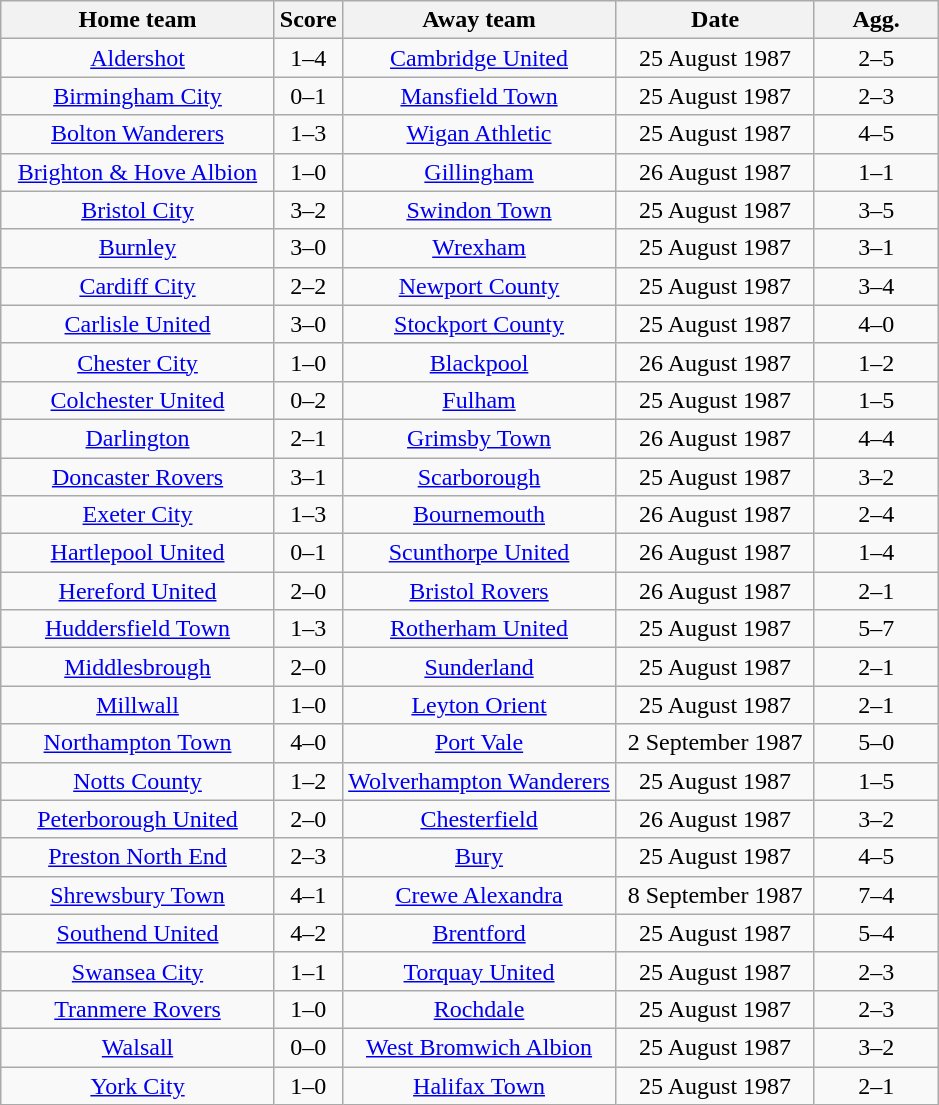<table class="wikitable" style="text-align:center">
<tr>
<th width=175>Home team</th>
<th width=20>Score</th>
<th width=175>Away team</th>
<th width=125>Date</th>
<th width=75>Agg.</th>
</tr>
<tr>
<td><a href='#'>Aldershot</a></td>
<td>1–4</td>
<td><a href='#'>Cambridge United</a></td>
<td>25 August 1987</td>
<td>2–5</td>
</tr>
<tr>
<td><a href='#'>Birmingham City</a></td>
<td>0–1</td>
<td><a href='#'>Mansfield Town</a></td>
<td>25 August 1987</td>
<td>2–3</td>
</tr>
<tr>
<td><a href='#'>Bolton Wanderers</a></td>
<td>1–3</td>
<td><a href='#'>Wigan Athletic</a></td>
<td>25 August 1987</td>
<td>4–5</td>
</tr>
<tr>
<td><a href='#'>Brighton & Hove Albion</a></td>
<td>1–0</td>
<td><a href='#'>Gillingham</a></td>
<td>26 August 1987</td>
<td>1–1</td>
</tr>
<tr>
<td><a href='#'>Bristol City</a></td>
<td>3–2</td>
<td><a href='#'>Swindon Town</a></td>
<td>25 August 1987</td>
<td>3–5</td>
</tr>
<tr>
<td><a href='#'>Burnley</a></td>
<td>3–0</td>
<td><a href='#'>Wrexham</a></td>
<td>25 August 1987</td>
<td>3–1</td>
</tr>
<tr>
<td><a href='#'>Cardiff City</a></td>
<td>2–2</td>
<td><a href='#'>Newport County</a></td>
<td>25 August 1987</td>
<td>3–4</td>
</tr>
<tr>
<td><a href='#'>Carlisle United</a></td>
<td>3–0</td>
<td><a href='#'>Stockport County</a></td>
<td>25 August 1987</td>
<td>4–0</td>
</tr>
<tr>
<td><a href='#'>Chester City</a></td>
<td>1–0</td>
<td><a href='#'>Blackpool</a></td>
<td>26 August 1987</td>
<td>1–2</td>
</tr>
<tr>
<td><a href='#'>Colchester United</a></td>
<td>0–2</td>
<td><a href='#'>Fulham</a></td>
<td>25 August 1987</td>
<td>1–5</td>
</tr>
<tr>
<td><a href='#'>Darlington</a></td>
<td>2–1</td>
<td><a href='#'>Grimsby Town</a></td>
<td>26 August 1987</td>
<td>4–4</td>
</tr>
<tr>
<td><a href='#'>Doncaster Rovers</a></td>
<td>3–1</td>
<td><a href='#'>Scarborough</a></td>
<td>25 August 1987</td>
<td>3–2</td>
</tr>
<tr>
<td><a href='#'>Exeter City</a></td>
<td>1–3</td>
<td><a href='#'>Bournemouth</a></td>
<td>26 August 1987</td>
<td>2–4</td>
</tr>
<tr>
<td><a href='#'>Hartlepool United</a></td>
<td>0–1</td>
<td><a href='#'>Scunthorpe United</a></td>
<td>26 August 1987</td>
<td>1–4</td>
</tr>
<tr>
<td><a href='#'>Hereford United</a></td>
<td>2–0</td>
<td><a href='#'>Bristol Rovers</a></td>
<td>26 August 1987</td>
<td>2–1</td>
</tr>
<tr>
<td><a href='#'>Huddersfield Town</a></td>
<td>1–3</td>
<td><a href='#'>Rotherham United</a></td>
<td>25 August 1987</td>
<td>5–7</td>
</tr>
<tr>
<td><a href='#'>Middlesbrough</a></td>
<td>2–0</td>
<td><a href='#'>Sunderland</a></td>
<td>25 August 1987</td>
<td>2–1</td>
</tr>
<tr>
<td><a href='#'>Millwall</a></td>
<td>1–0</td>
<td><a href='#'>Leyton Orient</a></td>
<td>25 August 1987</td>
<td>2–1</td>
</tr>
<tr>
<td><a href='#'>Northampton Town</a></td>
<td>4–0</td>
<td><a href='#'>Port Vale</a></td>
<td>2 September 1987</td>
<td>5–0</td>
</tr>
<tr>
<td><a href='#'>Notts County</a></td>
<td>1–2</td>
<td><a href='#'>Wolverhampton Wanderers</a></td>
<td>25 August 1987</td>
<td>1–5</td>
</tr>
<tr>
<td><a href='#'>Peterborough United</a></td>
<td>2–0</td>
<td><a href='#'>Chesterfield</a></td>
<td>26 August 1987</td>
<td>3–2</td>
</tr>
<tr>
<td><a href='#'>Preston North End</a></td>
<td>2–3</td>
<td><a href='#'>Bury</a></td>
<td>25 August 1987</td>
<td>4–5</td>
</tr>
<tr>
<td><a href='#'>Shrewsbury Town</a></td>
<td>4–1</td>
<td><a href='#'>Crewe Alexandra</a></td>
<td>8 September 1987</td>
<td>7–4</td>
</tr>
<tr>
<td><a href='#'>Southend United</a></td>
<td>4–2</td>
<td><a href='#'>Brentford</a></td>
<td>25 August 1987</td>
<td>5–4</td>
</tr>
<tr>
<td><a href='#'>Swansea City</a></td>
<td>1–1</td>
<td><a href='#'>Torquay United</a></td>
<td>25 August 1987</td>
<td>2–3</td>
</tr>
<tr>
<td><a href='#'>Tranmere Rovers</a></td>
<td>1–0</td>
<td><a href='#'>Rochdale</a></td>
<td>25 August 1987</td>
<td>2–3</td>
</tr>
<tr>
<td><a href='#'>Walsall</a></td>
<td>0–0</td>
<td><a href='#'>West Bromwich Albion</a></td>
<td>25 August 1987</td>
<td>3–2</td>
</tr>
<tr>
<td><a href='#'>York City</a></td>
<td>1–0</td>
<td><a href='#'>Halifax Town</a></td>
<td>25 August 1987</td>
<td>2–1</td>
</tr>
</table>
